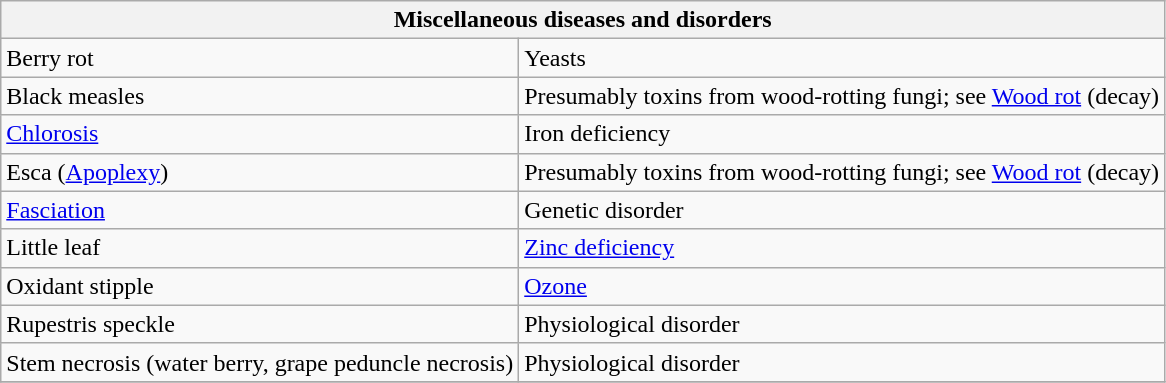<table class="wikitable" style="clear">
<tr>
<th colspan=2><strong>Miscellaneous diseases and disorders</strong><br></th>
</tr>
<tr>
<td>Berry rot</td>
<td>Yeasts</td>
</tr>
<tr>
<td>Black measles</td>
<td>Presumably toxins from wood-rotting fungi; see <a href='#'>Wood rot</a> (decay)</td>
</tr>
<tr>
<td><a href='#'>Chlorosis</a></td>
<td>Iron deficiency</td>
</tr>
<tr>
<td>Esca (<a href='#'>Apoplexy</a>)</td>
<td>Presumably toxins from wood-rotting fungi; see <a href='#'>Wood rot</a> (decay)</td>
</tr>
<tr>
<td><a href='#'>Fasciation</a></td>
<td>Genetic disorder</td>
</tr>
<tr>
<td>Little leaf</td>
<td><a href='#'>Zinc deficiency</a></td>
</tr>
<tr>
<td>Oxidant stipple</td>
<td><a href='#'>Ozone</a></td>
</tr>
<tr>
<td>Rupestris speckle</td>
<td>Physiological disorder</td>
</tr>
<tr>
<td>Stem necrosis (water berry, grape peduncle necrosis)</td>
<td>Physiological disorder</td>
</tr>
<tr>
</tr>
</table>
